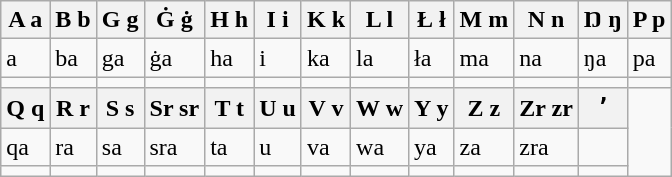<table class="wikitable">
<tr>
<th>A a</th>
<th>B b</th>
<th>G g</th>
<th>Ġ ġ</th>
<th>H h</th>
<th>I i</th>
<th>K k</th>
<th>L l</th>
<th>Ł ł</th>
<th>M m</th>
<th>N n</th>
<th>Ŋ ŋ</th>
<th>P p</th>
</tr>
<tr>
<td>a</td>
<td>ba</td>
<td>ga</td>
<td>ġa</td>
<td>ha</td>
<td>i</td>
<td>ka</td>
<td>la</td>
<td>ła</td>
<td>ma</td>
<td>na</td>
<td>ŋa</td>
<td>pa</td>
</tr>
<tr>
<td></td>
<td></td>
<td></td>
<td></td>
<td></td>
<td></td>
<td></td>
<td></td>
<td></td>
<td></td>
<td></td>
<td></td>
<td></td>
</tr>
<tr>
<th>Q q</th>
<th>R r</th>
<th>S s</th>
<th>Sr sr</th>
<th>T t</th>
<th>U u</th>
<th>V v</th>
<th>W w</th>
<th>Y y</th>
<th>Z z</th>
<th>Zr zr</th>
<th>ʼ</th>
<td rowspan="3"></td>
</tr>
<tr>
<td>qa</td>
<td>ra</td>
<td>sa</td>
<td>sra</td>
<td>ta</td>
<td>u</td>
<td>va</td>
<td>wa</td>
<td>ya</td>
<td>za</td>
<td>zra</td>
<td></td>
</tr>
<tr>
<td></td>
<td></td>
<td></td>
<td></td>
<td></td>
<td></td>
<td></td>
<td></td>
<td></td>
<td></td>
<td></td>
<td></td>
</tr>
</table>
